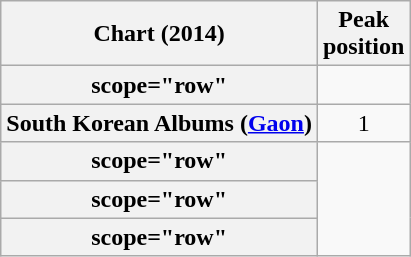<table class="wikitable sortable plainrowheaders" style="text-align:center;">
<tr>
<th>Chart (2014)</th>
<th>Peak<br>position</th>
</tr>
<tr>
<th>scope="row"</th>
</tr>
<tr>
<th scope="row">South Korean Albums (<a href='#'>Gaon</a>)</th>
<td>1</td>
</tr>
<tr>
<th>scope="row"</th>
</tr>
<tr>
<th>scope="row"</th>
</tr>
<tr>
<th>scope="row"</th>
</tr>
</table>
